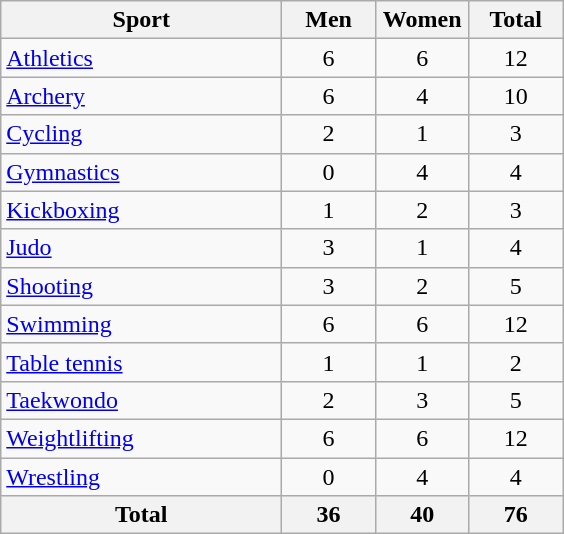<table class="wikitable sortable" style="text-align:center;">
<tr>
<th width=180>Sport</th>
<th width=55>Men</th>
<th width=55>Women</th>
<th width=55>Total</th>
</tr>
<tr>
<td align=left><a href='#'>Athletics</a></td>
<td>6</td>
<td>6</td>
<td>12</td>
</tr>
<tr>
<td align=left><a href='#'>Archery</a></td>
<td>6</td>
<td>4</td>
<td>10</td>
</tr>
<tr>
<td align=left><a href='#'>Cycling</a></td>
<td>2</td>
<td>1</td>
<td>3</td>
</tr>
<tr>
<td align=left><a href='#'>Gymnastics</a></td>
<td>0</td>
<td>4</td>
<td>4</td>
</tr>
<tr>
<td align=left><a href='#'>Kickboxing</a></td>
<td>1</td>
<td>2</td>
<td>3</td>
</tr>
<tr>
<td align=left><a href='#'>Judo</a></td>
<td>3</td>
<td>1</td>
<td>4</td>
</tr>
<tr>
<td align=left><a href='#'>Shooting</a></td>
<td>3</td>
<td>2</td>
<td>5</td>
</tr>
<tr>
<td align=left><a href='#'>Swimming</a></td>
<td>6</td>
<td>6</td>
<td>12</td>
</tr>
<tr>
<td align=left><a href='#'>Table tennis</a></td>
<td>1</td>
<td>1</td>
<td>2</td>
</tr>
<tr>
<td align=left><a href='#'>Taekwondo</a></td>
<td>2</td>
<td>3</td>
<td>5</td>
</tr>
<tr>
<td align=left><a href='#'>Weightlifting</a></td>
<td>6</td>
<td>6</td>
<td>12</td>
</tr>
<tr>
<td align=left><a href='#'>Wrestling</a></td>
<td>0</td>
<td>4</td>
<td>4</td>
</tr>
<tr>
<th>Total</th>
<th>36</th>
<th>40</th>
<th>76</th>
</tr>
</table>
